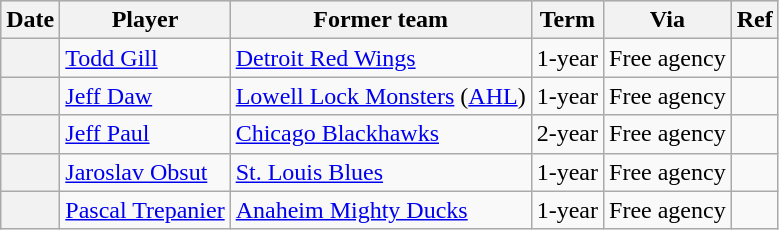<table class="wikitable plainrowheaders">
<tr style="background:#ddd; text-align:center;">
<th>Date</th>
<th>Player</th>
<th>Former team</th>
<th>Term</th>
<th>Via</th>
<th>Ref</th>
</tr>
<tr>
<th scope="row"></th>
<td><a href='#'>Todd Gill</a></td>
<td><a href='#'>Detroit Red Wings</a></td>
<td>1-year</td>
<td>Free agency</td>
<td></td>
</tr>
<tr>
<th scope="row"></th>
<td><a href='#'>Jeff Daw</a></td>
<td><a href='#'>Lowell Lock Monsters</a> (<a href='#'>AHL</a>)</td>
<td>1-year</td>
<td>Free agency</td>
<td></td>
</tr>
<tr>
<th scope="row"></th>
<td><a href='#'>Jeff Paul</a></td>
<td><a href='#'>Chicago Blackhawks</a></td>
<td>2-year</td>
<td>Free agency</td>
<td></td>
</tr>
<tr>
<th scope="row"></th>
<td><a href='#'>Jaroslav Obsut</a></td>
<td><a href='#'>St. Louis Blues</a></td>
<td>1-year</td>
<td>Free agency</td>
<td></td>
</tr>
<tr>
<th scope="row"></th>
<td><a href='#'>Pascal Trepanier</a></td>
<td><a href='#'>Anaheim Mighty Ducks</a></td>
<td>1-year</td>
<td>Free agency</td>
<td></td>
</tr>
</table>
